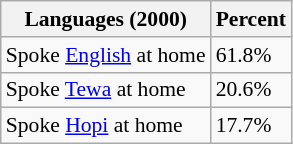<table class="wikitable sortable collapsible" style="font-size: 90%;">
<tr>
<th>Languages (2000) </th>
<th>Percent</th>
</tr>
<tr>
<td>Spoke <a href='#'>English</a> at home</td>
<td>61.8%</td>
</tr>
<tr>
<td>Spoke <a href='#'>Tewa</a> at home</td>
<td>20.6%</td>
</tr>
<tr>
<td>Spoke <a href='#'>Hopi</a> at home</td>
<td>17.7%</td>
</tr>
</table>
